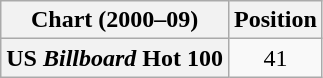<table class="wikitable plainrowheaders" style="text-align:center">
<tr>
<th scope="col">Chart (2000–09)</th>
<th scope="col">Position</th>
</tr>
<tr>
<th scope="row">US <em>Billboard</em> Hot 100</th>
<td>41</td>
</tr>
</table>
